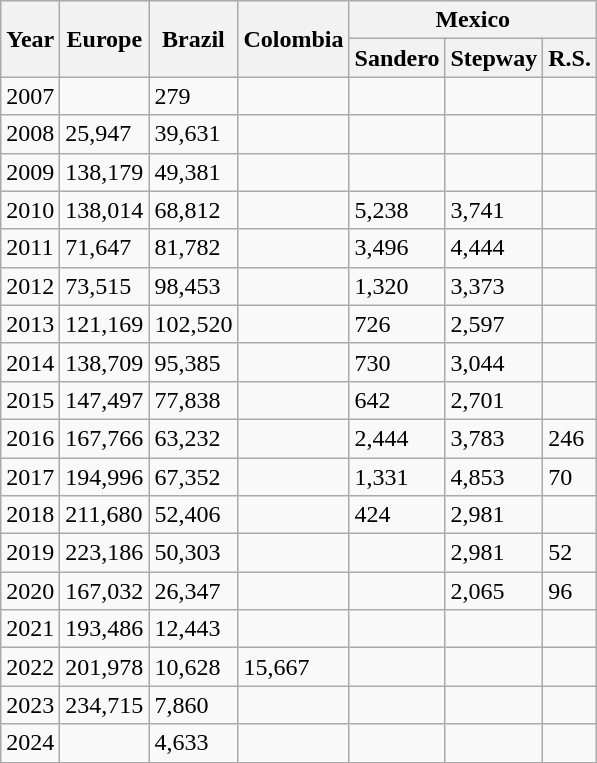<table class="wikitable">
<tr>
<th rowspan="2" data-sort-type="numeric">Year</th>
<th rowspan="2">Europe</th>
<th rowspan="2">Brazil</th>
<th rowspan="2">Colombia</th>
<th colspan="3">Mexico</th>
</tr>
<tr>
<th>Sandero</th>
<th>Stepway</th>
<th>R.S.</th>
</tr>
<tr>
<td>2007</td>
<td></td>
<td>279</td>
<td></td>
<td></td>
<td></td>
<td></td>
</tr>
<tr>
<td>2008</td>
<td>25,947</td>
<td>39,631</td>
<td></td>
<td></td>
<td></td>
<td></td>
</tr>
<tr>
<td>2009</td>
<td>138,179</td>
<td>49,381</td>
<td></td>
<td></td>
<td></td>
<td></td>
</tr>
<tr>
<td>2010</td>
<td>138,014</td>
<td>68,812</td>
<td></td>
<td>5,238</td>
<td>3,741</td>
<td></td>
</tr>
<tr>
<td>2011</td>
<td>71,647</td>
<td>81,782</td>
<td></td>
<td>3,496</td>
<td>4,444</td>
<td></td>
</tr>
<tr>
<td>2012</td>
<td>73,515</td>
<td>98,453</td>
<td></td>
<td>1,320</td>
<td>3,373</td>
<td></td>
</tr>
<tr>
<td>2013</td>
<td>121,169</td>
<td>102,520</td>
<td></td>
<td>726</td>
<td>2,597</td>
<td></td>
</tr>
<tr>
<td>2014</td>
<td>138,709</td>
<td>95,385</td>
<td></td>
<td>730</td>
<td>3,044</td>
<td></td>
</tr>
<tr>
<td>2015</td>
<td>147,497</td>
<td>77,838</td>
<td></td>
<td>642</td>
<td>2,701</td>
<td></td>
</tr>
<tr>
<td>2016</td>
<td>167,766</td>
<td>63,232</td>
<td></td>
<td>2,444</td>
<td>3,783</td>
<td>246</td>
</tr>
<tr>
<td>2017</td>
<td>194,996</td>
<td>67,352</td>
<td></td>
<td>1,331</td>
<td>4,853</td>
<td>70</td>
</tr>
<tr>
<td>2018</td>
<td>211,680</td>
<td>52,406</td>
<td></td>
<td>424</td>
<td>2,981</td>
<td></td>
</tr>
<tr>
<td>2019</td>
<td>223,186</td>
<td>50,303</td>
<td></td>
<td></td>
<td>2,981</td>
<td>52</td>
</tr>
<tr>
<td>2020</td>
<td>167,032</td>
<td>26,347</td>
<td></td>
<td></td>
<td>2,065</td>
<td>96</td>
</tr>
<tr>
<td>2021</td>
<td>193,486</td>
<td>12,443</td>
<td></td>
<td></td>
<td></td>
<td></td>
</tr>
<tr>
<td>2022</td>
<td>201,978</td>
<td>10,628</td>
<td>15,667</td>
<td></td>
<td></td>
<td></td>
</tr>
<tr>
<td>2023</td>
<td>234,715</td>
<td>7,860</td>
<td></td>
<td></td>
<td></td>
<td></td>
</tr>
<tr>
<td>2024</td>
<td></td>
<td>4,633</td>
<td></td>
<td></td>
<td></td>
<td></td>
</tr>
</table>
